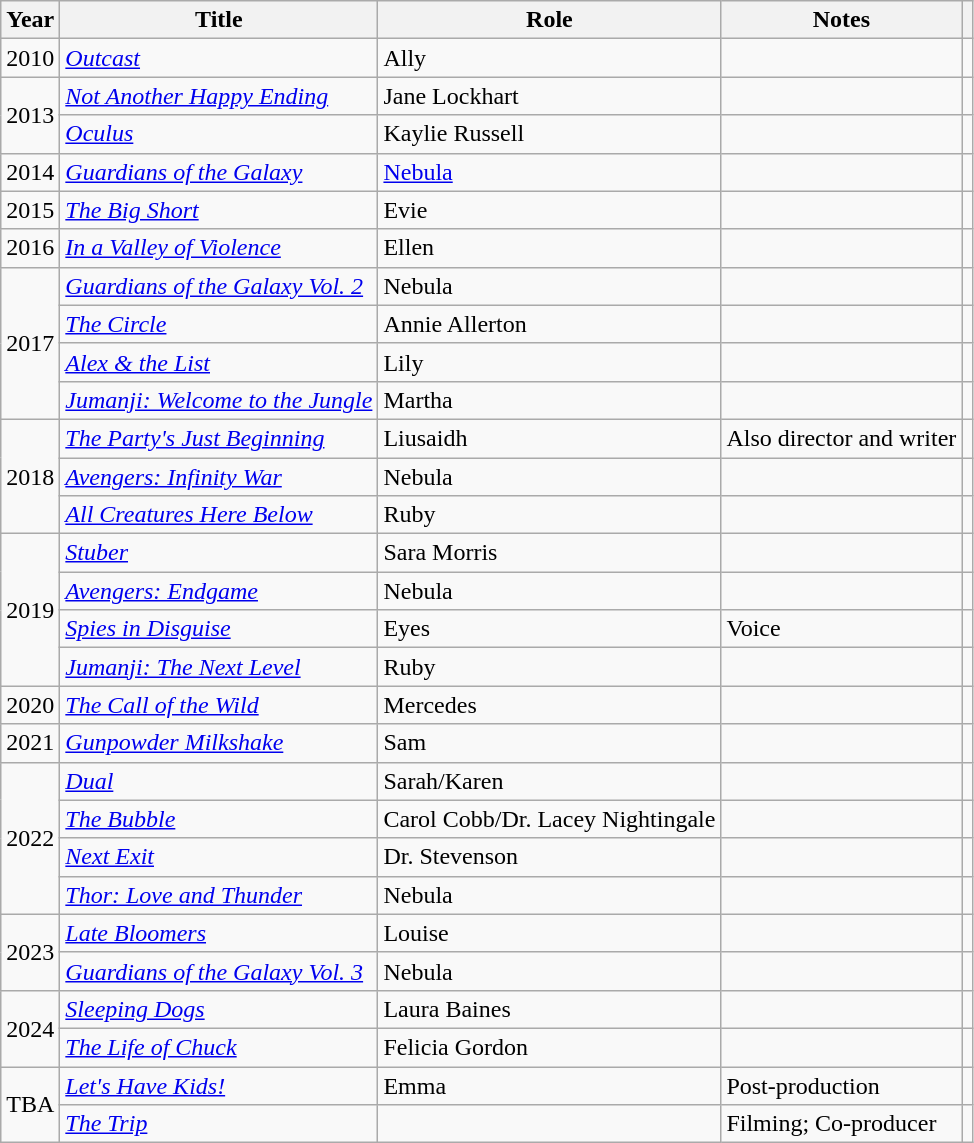<table class="wikitable sortable">
<tr>
<th>Year</th>
<th>Title</th>
<th>Role</th>
<th class="unsortable">Notes</th>
<th class="unsortable"></th>
</tr>
<tr>
<td>2010</td>
<td><em><a href='#'>Outcast</a></em></td>
<td>Ally</td>
<td></td>
<td></td>
</tr>
<tr>
<td rowspan=2>2013</td>
<td><em><a href='#'>Not Another Happy Ending</a></em></td>
<td>Jane Lockhart</td>
<td></td>
<td align="center"></td>
</tr>
<tr>
<td><em><a href='#'>Oculus</a></em></td>
<td>Kaylie Russell</td>
<td></td>
<td align="center"></td>
</tr>
<tr>
<td>2014</td>
<td><em><a href='#'>Guardians of the Galaxy</a></em></td>
<td><a href='#'>Nebula</a></td>
<td></td>
<td></td>
</tr>
<tr>
<td>2015</td>
<td><em><a href='#'>The Big Short</a></em></td>
<td>Evie</td>
<td></td>
<td align="center"></td>
</tr>
<tr>
<td>2016</td>
<td><em><a href='#'>In a Valley of Violence</a></em></td>
<td>Ellen</td>
<td></td>
<td></td>
</tr>
<tr>
<td rowspan=4>2017</td>
<td><em><a href='#'>Guardians of the Galaxy Vol. 2</a></em></td>
<td>Nebula</td>
<td></td>
<td align="center"></td>
</tr>
<tr>
<td><em><a href='#'>The Circle</a></em></td>
<td>Annie Allerton</td>
<td></td>
<td></td>
</tr>
<tr>
<td><em><a href='#'>Alex & the List</a></em></td>
<td>Lily</td>
<td></td>
<td></td>
</tr>
<tr>
<td><em><a href='#'>Jumanji: Welcome to the Jungle</a></em></td>
<td>Martha</td>
<td></td>
<td align="center"></td>
</tr>
<tr>
<td rowspan=3>2018</td>
<td><em><a href='#'>The Party's Just Beginning</a></em></td>
<td>Liusaidh</td>
<td>Also director and writer</td>
<td align="center"></td>
</tr>
<tr>
<td><em><a href='#'>Avengers: Infinity War</a></em></td>
<td>Nebula</td>
<td></td>
<td align="center"></td>
</tr>
<tr>
<td><em><a href='#'>All Creatures Here Below</a></em></td>
<td>Ruby</td>
<td></td>
<td align="center"></td>
</tr>
<tr>
<td rowspan=4>2019</td>
<td><em><a href='#'>Stuber</a></em></td>
<td>Sara Morris</td>
<td></td>
<td align="center"></td>
</tr>
<tr>
<td><em><a href='#'>Avengers: Endgame</a></em></td>
<td>Nebula</td>
<td></td>
<td align="center"></td>
</tr>
<tr>
<td><em><a href='#'>Spies in Disguise</a></em></td>
<td>Eyes</td>
<td>Voice</td>
<td align="center"></td>
</tr>
<tr>
<td><em><a href='#'>Jumanji: The Next Level</a></em></td>
<td>Ruby </td>
<td></td>
<td align="center"></td>
</tr>
<tr>
<td>2020</td>
<td><em><a href='#'>The Call of the Wild</a></em></td>
<td>Mercedes</td>
<td></td>
<td align="center"></td>
</tr>
<tr>
<td>2021</td>
<td><em><a href='#'>Gunpowder Milkshake</a></em></td>
<td>Sam</td>
<td></td>
<td></td>
</tr>
<tr>
<td rowspan=4>2022</td>
<td><em><a href='#'>Dual</a></em></td>
<td>Sarah/Karen</td>
<td></td>
<td></td>
</tr>
<tr>
<td><em><a href='#'>The Bubble</a></em></td>
<td>Carol Cobb/Dr. Lacey Nightingale</td>
<td></td>
<td></td>
</tr>
<tr>
<td><em><a href='#'>Next Exit</a></em></td>
<td>Dr. Stevenson</td>
<td></td>
<td></td>
</tr>
<tr>
<td><em><a href='#'>Thor: Love and Thunder</a></em></td>
<td>Nebula</td>
<td></td>
<td></td>
</tr>
<tr>
<td rowspan=2>2023</td>
<td><em><a href='#'>Late Bloomers</a></em></td>
<td>Louise</td>
<td></td>
<td></td>
</tr>
<tr>
<td><em><a href='#'>Guardians of the Galaxy Vol. 3</a></em></td>
<td>Nebula</td>
<td></td>
<td></td>
</tr>
<tr>
<td rowspan=2>2024</td>
<td><em><a href='#'>Sleeping Dogs</a></em></td>
<td>Laura Baines</td>
<td></td>
<td></td>
</tr>
<tr>
<td><em><a href='#'>The Life of Chuck</a></em></td>
<td>Felicia Gordon</td>
<td></td>
<td></td>
</tr>
<tr>
<td rowspan="2">TBA</td>
<td><em><a href='#'>Let's Have Kids!</a></em></td>
<td>Emma</td>
<td>Post-production</td>
<td></td>
</tr>
<tr>
<td><em><a href='#'>The Trip</a></em></td>
<td></td>
<td>Filming; Co-producer</td>
</tr>
</table>
